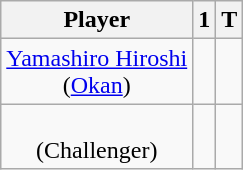<table class="wikitable" style="text-align:center;">
<tr>
<th>Player</th>
<th>1</th>
<th>T</th>
</tr>
<tr>
<td><a href='#'>Yamashiro Hiroshi</a><br>(<a href='#'>Okan</a>)</td>
<td></td>
<td></td>
</tr>
<tr>
<td><br>(Challenger)</td>
<td></td>
<td></td>
</tr>
</table>
